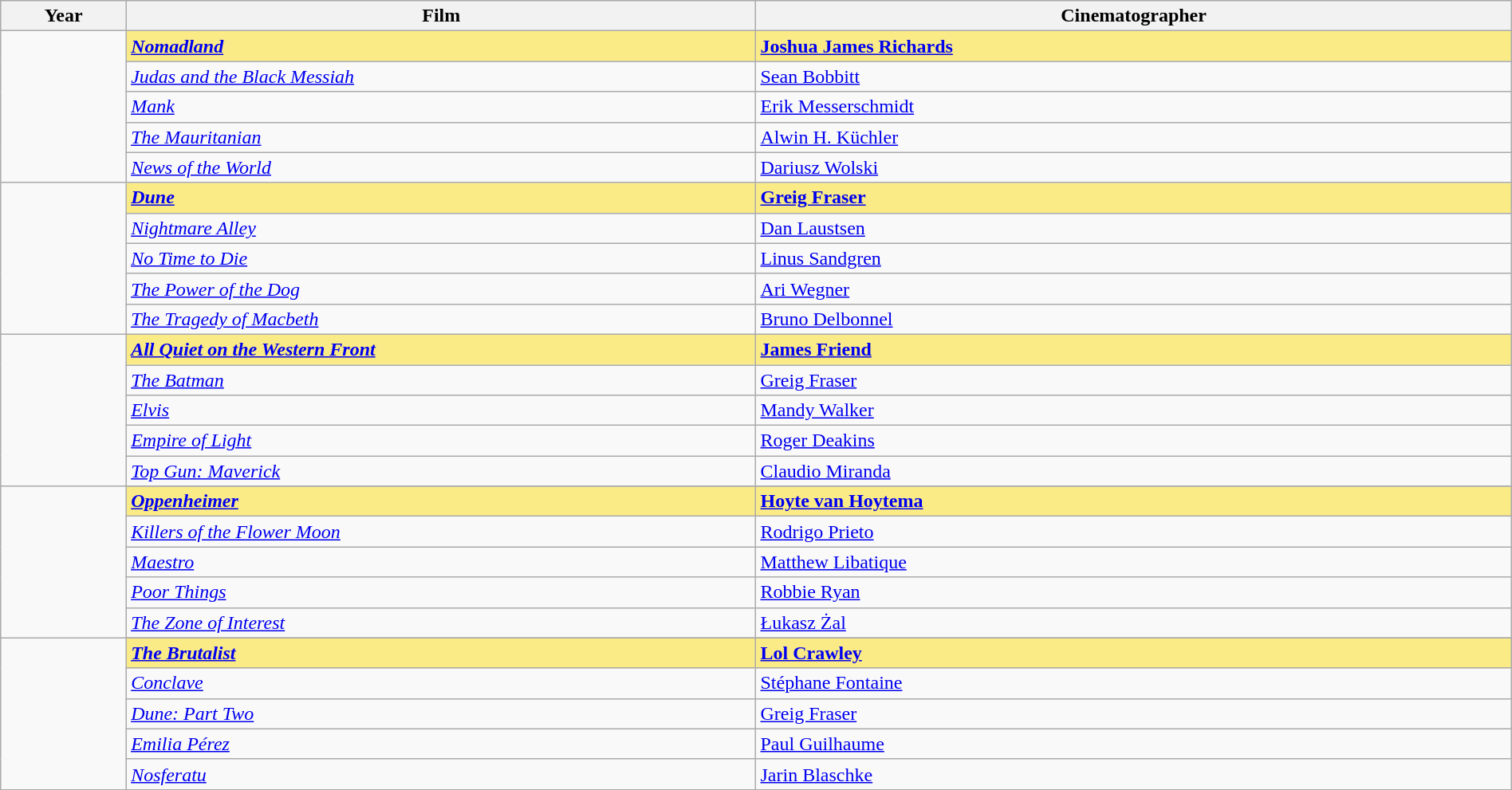<table class="wikitable" style="width:100%;" cellpadding="5">
<tr>
<th style="width:5%;">Year</th>
<th style="width:25%;">Film</th>
<th style="width:30%;">Cinematographer</th>
</tr>
<tr>
<td rowspan="5"></td>
<td style="background:#FAEB86"><strong><em><a href='#'>Nomadland</a></em></strong></td>
<td style="background:#FAEB86"><strong><a href='#'>Joshua James Richards</a></strong></td>
</tr>
<tr>
<td><em><a href='#'>Judas and the Black Messiah</a></em></td>
<td><a href='#'>Sean Bobbitt</a></td>
</tr>
<tr>
<td><em><a href='#'>Mank</a></em></td>
<td><a href='#'>Erik Messerschmidt</a></td>
</tr>
<tr>
<td><em><a href='#'>The Mauritanian</a></em></td>
<td><a href='#'>Alwin H. Küchler</a></td>
</tr>
<tr>
<td><em><a href='#'>News of the World</a></em></td>
<td><a href='#'>Dariusz Wolski</a></td>
</tr>
<tr>
<td rowspan="5"></td>
<td style="background:#FAEB86"><strong><em><a href='#'>Dune</a></em></strong></td>
<td style="background:#FAEB86"><strong><a href='#'>Greig Fraser</a></strong></td>
</tr>
<tr>
<td><em><a href='#'>Nightmare Alley</a></em></td>
<td><a href='#'>Dan Laustsen</a></td>
</tr>
<tr>
<td><em><a href='#'>No Time to Die</a></em></td>
<td><a href='#'>Linus Sandgren</a></td>
</tr>
<tr>
<td><em><a href='#'>The Power of the Dog</a></em></td>
<td><a href='#'>Ari Wegner</a></td>
</tr>
<tr>
<td><em><a href='#'>The Tragedy of Macbeth</a></em></td>
<td><a href='#'>Bruno Delbonnel</a></td>
</tr>
<tr>
<td rowspan="5"></td>
<td style="background:#FAEB86"><strong><em><a href='#'>All Quiet on the Western Front</a></em></strong></td>
<td style="background:#FAEB86"><strong><a href='#'>James Friend</a></strong></td>
</tr>
<tr>
<td><em><a href='#'>The Batman</a></em></td>
<td><a href='#'>Greig Fraser</a></td>
</tr>
<tr>
<td><em><a href='#'>Elvis</a></em></td>
<td><a href='#'>Mandy Walker</a></td>
</tr>
<tr>
<td><em><a href='#'>Empire of Light</a></em></td>
<td><a href='#'>Roger Deakins</a></td>
</tr>
<tr>
<td><em><a href='#'>Top Gun: Maverick</a></em></td>
<td><a href='#'>Claudio Miranda</a></td>
</tr>
<tr>
<td rowspan="6"></td>
</tr>
<tr>
<td style="background:#FAEB86"><strong><em><a href='#'>Oppenheimer</a></em></strong></td>
<td style="background:#FAEB86"><strong><a href='#'>Hoyte van Hoytema</a></strong></td>
</tr>
<tr>
<td><em><a href='#'>Killers of the Flower Moon</a></em></td>
<td><a href='#'>Rodrigo Prieto</a></td>
</tr>
<tr>
<td><em><a href='#'>Maestro</a></em></td>
<td><a href='#'>Matthew Libatique</a></td>
</tr>
<tr>
<td><em><a href='#'>Poor Things</a></em></td>
<td><a href='#'>Robbie Ryan</a></td>
</tr>
<tr>
<td><em><a href='#'>The Zone of Interest</a></em></td>
<td><a href='#'>Łukasz Żal</a></td>
</tr>
<tr>
<td rowspan="6"></td>
</tr>
<tr>
<td style="background:#FAEB86"><strong><em><a href='#'>The Brutalist</a></em></strong></td>
<td style="background:#FAEB86"><strong><a href='#'>Lol Crawley</a></strong></td>
</tr>
<tr>
<td><em><a href='#'>Conclave</a></em></td>
<td><a href='#'>Stéphane Fontaine</a></td>
</tr>
<tr>
<td><em><a href='#'>Dune: Part Two</a></em></td>
<td><a href='#'>Greig Fraser</a></td>
</tr>
<tr>
<td><em><a href='#'>Emilia Pérez</a></em></td>
<td><a href='#'>Paul Guilhaume</a></td>
</tr>
<tr>
<td><em><a href='#'>Nosferatu</a></em></td>
<td><a href='#'>Jarin Blaschke</a></td>
</tr>
</table>
